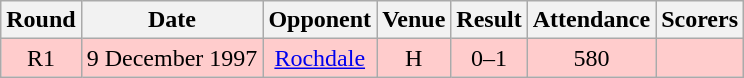<table class="wikitable" style="text-align:center;">
<tr>
<th>Round</th>
<th>Date</th>
<th>Opponent</th>
<th>Venue</th>
<th>Result</th>
<th>Attendance</th>
<th>Scorers</th>
</tr>
<tr style="background:#fcc;">
<td>R1</td>
<td>9 December 1997</td>
<td><a href='#'>Rochdale</a></td>
<td>H</td>
<td>0–1</td>
<td>580</td>
<td></td>
</tr>
</table>
